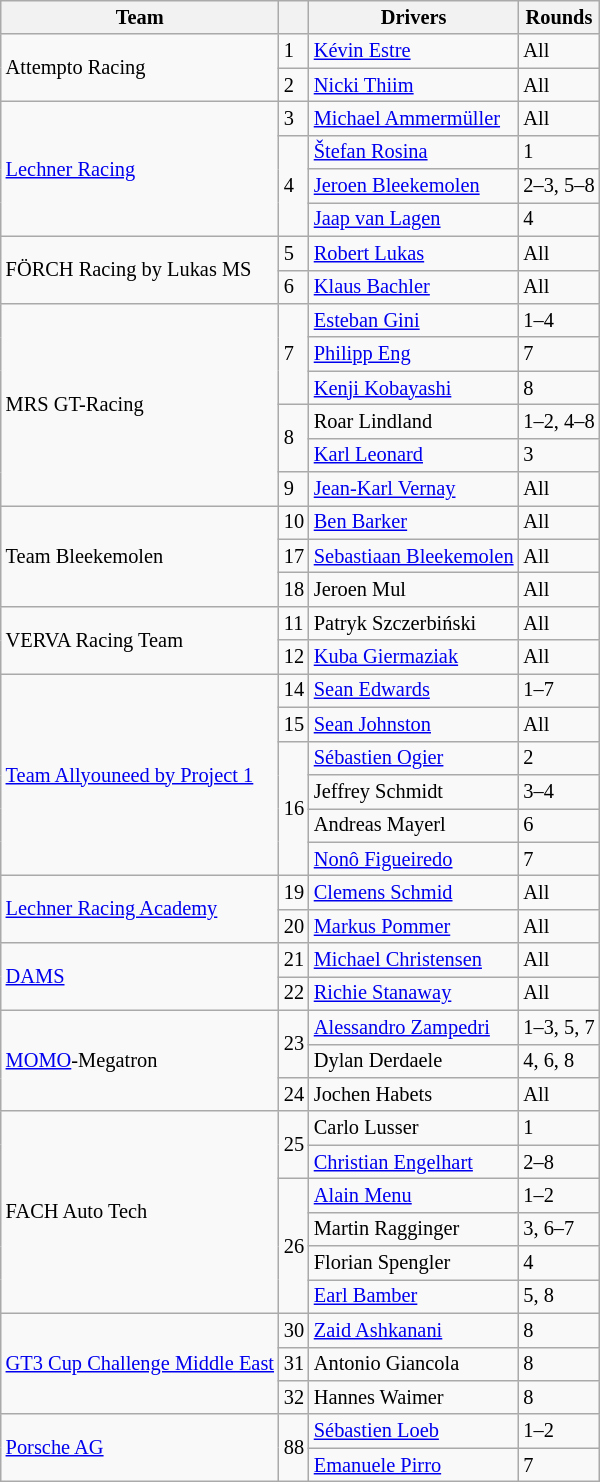<table class="wikitable" style="font-size: 85%;">
<tr>
<th>Team</th>
<th></th>
<th>Drivers</th>
<th>Rounds</th>
</tr>
<tr>
<td rowspan=2> Attempto Racing</td>
<td>1</td>
<td> <a href='#'>Kévin Estre</a></td>
<td>All</td>
</tr>
<tr>
<td>2</td>
<td> <a href='#'>Nicki Thiim</a></td>
<td>All</td>
</tr>
<tr>
<td rowspan=4> <a href='#'>Lechner Racing</a></td>
<td>3</td>
<td> <a href='#'>Michael Ammermüller</a></td>
<td>All</td>
</tr>
<tr>
<td rowspan=3>4</td>
<td> <a href='#'>Štefan Rosina</a></td>
<td>1</td>
</tr>
<tr>
<td> <a href='#'>Jeroen Bleekemolen</a></td>
<td>2–3, 5–8</td>
</tr>
<tr>
<td> <a href='#'>Jaap van Lagen</a></td>
<td>4</td>
</tr>
<tr>
<td rowspan=2> FÖRCH Racing by Lukas MS</td>
<td>5</td>
<td> <a href='#'>Robert Lukas</a></td>
<td>All</td>
</tr>
<tr>
<td>6</td>
<td> <a href='#'>Klaus Bachler</a></td>
<td>All</td>
</tr>
<tr>
<td rowspan=6> MRS GT-Racing</td>
<td rowspan=3>7</td>
<td> <a href='#'>Esteban Gini</a></td>
<td>1–4</td>
</tr>
<tr>
<td> <a href='#'>Philipp Eng</a></td>
<td>7</td>
</tr>
<tr>
<td> <a href='#'>Kenji Kobayashi</a></td>
<td>8</td>
</tr>
<tr>
<td rowspan=2>8</td>
<td> Roar Lindland</td>
<td>1–2, 4–8</td>
</tr>
<tr>
<td> <a href='#'>Karl Leonard</a></td>
<td>3</td>
</tr>
<tr>
<td>9</td>
<td> <a href='#'>Jean-Karl Vernay</a></td>
<td>All</td>
</tr>
<tr>
<td rowspan=3> Team Bleekemolen</td>
<td>10</td>
<td> <a href='#'>Ben Barker</a></td>
<td>All</td>
</tr>
<tr>
<td>17</td>
<td> <a href='#'>Sebastiaan Bleekemolen</a></td>
<td>All</td>
</tr>
<tr>
<td>18</td>
<td> Jeroen Mul</td>
<td>All</td>
</tr>
<tr>
<td rowspan=2> VERVA Racing Team</td>
<td>11</td>
<td> Patryk Szczerbiński</td>
<td>All</td>
</tr>
<tr>
<td>12</td>
<td> <a href='#'>Kuba Giermaziak</a></td>
<td>All</td>
</tr>
<tr>
<td rowspan=6> <a href='#'>Team Allyouneed by Project 1</a></td>
<td>14</td>
<td>  <a href='#'>Sean Edwards</a></td>
<td>1–7</td>
</tr>
<tr>
<td>15</td>
<td> <a href='#'>Sean Johnston</a></td>
<td>All</td>
</tr>
<tr>
<td rowspan=4>16</td>
<td> <a href='#'>Sébastien Ogier</a></td>
<td>2</td>
</tr>
<tr>
<td> Jeffrey Schmidt</td>
<td>3–4</td>
</tr>
<tr>
<td> Andreas Mayerl</td>
<td>6</td>
</tr>
<tr>
<td> <a href='#'>Nonô Figueiredo</a></td>
<td>7</td>
</tr>
<tr>
<td rowspan=2> <a href='#'>Lechner Racing Academy</a></td>
<td>19</td>
<td> <a href='#'>Clemens Schmid</a></td>
<td>All</td>
</tr>
<tr>
<td>20</td>
<td> <a href='#'>Markus Pommer</a></td>
<td>All</td>
</tr>
<tr>
<td rowspan=2> <a href='#'>DAMS</a></td>
<td>21</td>
<td> <a href='#'>Michael Christensen</a></td>
<td>All</td>
</tr>
<tr>
<td>22</td>
<td> <a href='#'>Richie Stanaway</a></td>
<td>All</td>
</tr>
<tr>
<td rowspan=3> <a href='#'>MOMO</a>-Megatron</td>
<td rowspan=2>23</td>
<td> <a href='#'>Alessandro Zampedri</a></td>
<td>1–3, 5, 7</td>
</tr>
<tr>
<td> Dylan Derdaele</td>
<td>4, 6, 8</td>
</tr>
<tr>
<td>24</td>
<td> Jochen Habets</td>
<td>All</td>
</tr>
<tr>
<td rowspan=6> FACH Auto Tech</td>
<td rowspan=2>25</td>
<td> Carlo Lusser</td>
<td>1</td>
</tr>
<tr>
<td> <a href='#'>Christian Engelhart</a></td>
<td>2–8</td>
</tr>
<tr>
<td rowspan=4>26</td>
<td> <a href='#'>Alain Menu</a></td>
<td>1–2</td>
</tr>
<tr>
<td> Martin Ragginger</td>
<td>3, 6–7</td>
</tr>
<tr>
<td> Florian Spengler</td>
<td>4</td>
</tr>
<tr>
<td> <a href='#'>Earl Bamber</a></td>
<td>5, 8</td>
</tr>
<tr>
<td rowspan=3> <a href='#'>GT3 Cup Challenge Middle East</a></td>
<td>30</td>
<td> <a href='#'>Zaid Ashkanani</a></td>
<td>8</td>
</tr>
<tr>
<td>31</td>
<td> Antonio Giancola</td>
<td>8</td>
</tr>
<tr>
<td>32</td>
<td> Hannes Waimer</td>
<td>8</td>
</tr>
<tr>
<td rowspan=2> <a href='#'>Porsche AG</a></td>
<td rowspan=2>88</td>
<td> <a href='#'>Sébastien Loeb</a></td>
<td>1–2</td>
</tr>
<tr>
<td> <a href='#'>Emanuele Pirro</a></td>
<td>7</td>
</tr>
</table>
